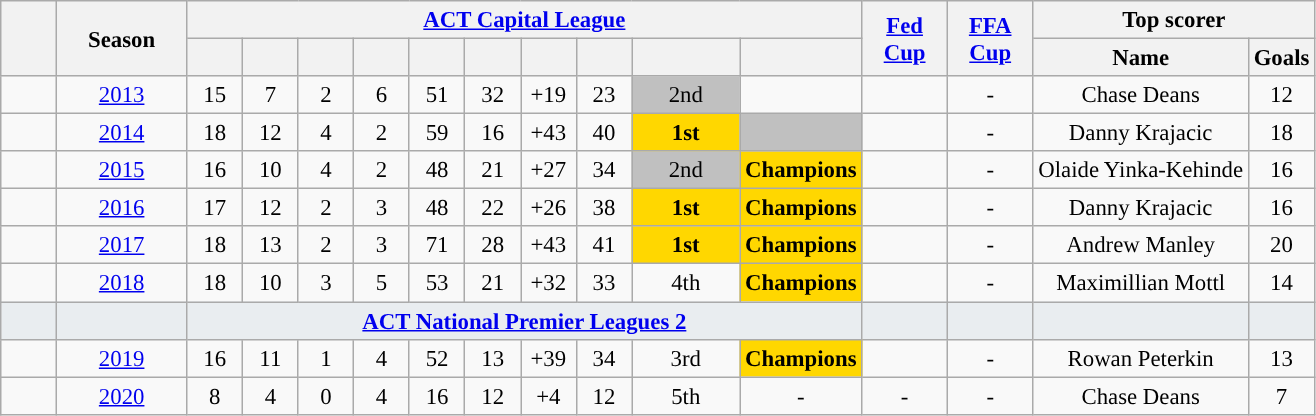<table class="wikitable" style="text-align:center;font-size:95%;">
<tr>
<th rowspan="2" style="width:30px"></th>
<th rowspan="2" style="width:80px">Season</th>
<th colspan="10"><a href='#'>ACT Capital League</a></th>
<th rowspan="2" width="50px"><a href='#'>Fed<br>Cup</a></th>
<th rowspan="2" width="50px"><a href='#'>FFA<br>Cup</a></th>
<th colspan="2">Top scorer</th>
</tr>
<tr>
<th width=30></th>
<th width=30></th>
<th width=30></th>
<th width=30></th>
<th width=30></th>
<th width=30></th>
<th width=30></th>
<th width=30></th>
<th width=65></th>
<th width=65></th>
<th>Name</th>
<th>Goals</th>
</tr>
<tr>
<td></td>
<td><a href='#'>2013</a></td>
<td>15</td>
<td>7</td>
<td>2</td>
<td>6</td>
<td>51</td>
<td>32</td>
<td>+19</td>
<td>23</td>
<td bgcolor="silver">2nd</td>
<td></td>
<td></td>
<td>-</td>
<td>Chase Deans</td>
<td>12</td>
</tr>
<tr>
<td></td>
<td><a href='#'>2014</a></td>
<td>18</td>
<td>12</td>
<td>4</td>
<td>2</td>
<td>59</td>
<td>16</td>
<td>+43</td>
<td>40</td>
<td bgcolor="gold"><strong>1st</strong></td>
<td bgcolor="silver"></td>
<td></td>
<td>-</td>
<td>Danny Krajacic</td>
<td>18</td>
</tr>
<tr>
<td></td>
<td><a href='#'>2015</a></td>
<td>16</td>
<td>10</td>
<td>4</td>
<td>2</td>
<td>48</td>
<td>21</td>
<td>+27</td>
<td>34</td>
<td bgcolor="silver">2nd</td>
<td bgcolor="gold"><strong>Champions</strong></td>
<td></td>
<td>-</td>
<td>Olaide Yinka-Kehinde</td>
<td>16</td>
</tr>
<tr>
<td></td>
<td><a href='#'>2016</a></td>
<td>17</td>
<td>12</td>
<td>2</td>
<td>3</td>
<td>48</td>
<td>22</td>
<td>+26</td>
<td>38</td>
<td bgcolor="gold"><strong>1st</strong></td>
<td bgcolor="gold"><strong>Champions</strong></td>
<td></td>
<td>-</td>
<td>Danny Krajacic</td>
<td>16</td>
</tr>
<tr>
<td></td>
<td><a href='#'>2017</a></td>
<td>18</td>
<td>13</td>
<td>2</td>
<td>3</td>
<td>71</td>
<td>28</td>
<td>+43</td>
<td>41</td>
<td bgcolor="gold"><strong>1st</strong></td>
<td bgcolor="gold"><strong>Champions</strong></td>
<td></td>
<td>-</td>
<td>Andrew Manley</td>
<td>20</td>
</tr>
<tr>
<td></td>
<td><a href='#'>2018</a></td>
<td>18</td>
<td>10</td>
<td>3</td>
<td>5</td>
<td>53</td>
<td>21</td>
<td>+32</td>
<td>33</td>
<td>4th</td>
<td bgcolor="gold"><strong>Champions</strong></td>
<td></td>
<td>-</td>
<td>Maximillian Mottl</td>
<td>14</td>
</tr>
<tr>
<td style="background: #E9EDF0;"></td>
<td style="background: #E9EDF0;"></td>
<td style="background: #E9EDF0;" colspan="10"><a href='#'><strong>ACT National Premier Leagues 2</strong></a></td>
<td style="background: #E9EDF0;"></td>
<td style="background: #E9EDF0;"></td>
<td style="background: #E9EDF0;"></td>
<td style="background: #E9EDF0;"></td>
</tr>
<tr>
<td></td>
<td><a href='#'>2019</a></td>
<td>16</td>
<td>11</td>
<td>1</td>
<td>4</td>
<td>52</td>
<td>13</td>
<td>+39</td>
<td>34</td>
<td>3rd</td>
<td bgcolor="gold"><strong>Champions</strong></td>
<td></td>
<td>-</td>
<td>Rowan Peterkin</td>
<td>13</td>
</tr>
<tr>
<td></td>
<td><a href='#'>2020</a></td>
<td>8</td>
<td>4</td>
<td>0</td>
<td>4</td>
<td>16</td>
<td>12</td>
<td>+4</td>
<td>12</td>
<td>5th</td>
<td>-</td>
<td>-</td>
<td>-</td>
<td>Chase Deans</td>
<td>7</td>
</tr>
</table>
